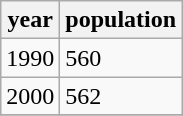<table class="wikitable">
<tr>
<th>year</th>
<th>population</th>
</tr>
<tr>
<td>1990</td>
<td>560</td>
</tr>
<tr>
<td>2000</td>
<td>562</td>
</tr>
<tr>
</tr>
</table>
